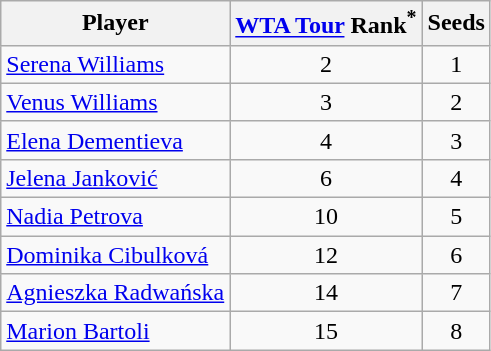<table class="sortable wikitable">
<tr>
<th>Player</th>
<th><a href='#'>WTA Tour</a> Rank<sup>*</sup></th>
<th>Seeds</th>
</tr>
<tr>
<td> <a href='#'>Serena Williams</a></td>
<td align="center">2</td>
<td align="center">1</td>
</tr>
<tr>
<td> <a href='#'>Venus Williams</a></td>
<td align="center">3</td>
<td align="center">2</td>
</tr>
<tr>
<td> <a href='#'>Elena Dementieva</a></td>
<td align="center">4</td>
<td align="center">3</td>
</tr>
<tr>
<td> <a href='#'>Jelena Janković</a></td>
<td align="center">6</td>
<td align="center">4</td>
</tr>
<tr>
<td> <a href='#'>Nadia Petrova</a></td>
<td align="center">10</td>
<td align="center">5</td>
</tr>
<tr>
<td> <a href='#'>Dominika Cibulková</a></td>
<td align="center">12</td>
<td align="center">6</td>
</tr>
<tr>
<td> <a href='#'>Agnieszka Radwańska</a></td>
<td align="center">14</td>
<td align="center">7</td>
</tr>
<tr>
<td> <a href='#'>Marion Bartoli</a></td>
<td align="center">15</td>
<td align="center">8</td>
</tr>
</table>
